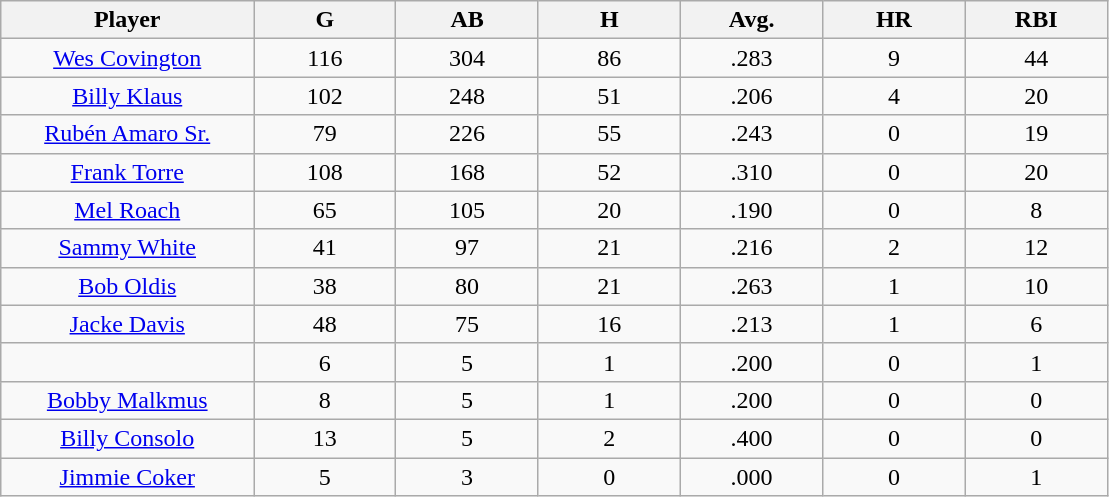<table class="wikitable sortable">
<tr>
<th bgcolor="#DDDDFF" width="16%">Player</th>
<th bgcolor="#DDDDFF" width="9%">G</th>
<th bgcolor="#DDDDFF" width="9%">AB</th>
<th bgcolor="#DDDDFF" width="9%">H</th>
<th bgcolor="#DDDDFF" width="9%">Avg.</th>
<th bgcolor="#DDDDFF" width="9%">HR</th>
<th bgcolor="#DDDDFF" width="9%">RBI</th>
</tr>
<tr align="center">
<td><a href='#'>Wes Covington</a></td>
<td>116</td>
<td>304</td>
<td>86</td>
<td>.283</td>
<td>9</td>
<td>44</td>
</tr>
<tr align="center">
<td><a href='#'>Billy Klaus</a></td>
<td>102</td>
<td>248</td>
<td>51</td>
<td>.206</td>
<td>4</td>
<td>20</td>
</tr>
<tr align="center">
<td><a href='#'>Rubén Amaro Sr.</a></td>
<td>79</td>
<td>226</td>
<td>55</td>
<td>.243</td>
<td>0</td>
<td>19</td>
</tr>
<tr align="center">
<td><a href='#'>Frank Torre</a></td>
<td>108</td>
<td>168</td>
<td>52</td>
<td>.310</td>
<td>0</td>
<td>20</td>
</tr>
<tr align="center">
<td><a href='#'>Mel Roach</a></td>
<td>65</td>
<td>105</td>
<td>20</td>
<td>.190</td>
<td>0</td>
<td>8</td>
</tr>
<tr align="center">
<td><a href='#'>Sammy White</a></td>
<td>41</td>
<td>97</td>
<td>21</td>
<td>.216</td>
<td>2</td>
<td>12</td>
</tr>
<tr align="center">
<td><a href='#'>Bob Oldis</a></td>
<td>38</td>
<td>80</td>
<td>21</td>
<td>.263</td>
<td>1</td>
<td>10</td>
</tr>
<tr align="center">
<td><a href='#'>Jacke Davis</a></td>
<td>48</td>
<td>75</td>
<td>16</td>
<td>.213</td>
<td>1</td>
<td>6</td>
</tr>
<tr align="center">
<td></td>
<td>6</td>
<td>5</td>
<td>1</td>
<td>.200</td>
<td>0</td>
<td>1</td>
</tr>
<tr align="center">
<td><a href='#'>Bobby Malkmus</a></td>
<td>8</td>
<td>5</td>
<td>1</td>
<td>.200</td>
<td>0</td>
<td>0</td>
</tr>
<tr align="center">
<td><a href='#'>Billy Consolo</a></td>
<td>13</td>
<td>5</td>
<td>2</td>
<td>.400</td>
<td>0</td>
<td>0</td>
</tr>
<tr align="center">
<td><a href='#'>Jimmie Coker</a></td>
<td>5</td>
<td>3</td>
<td>0</td>
<td>.000</td>
<td>0</td>
<td>1</td>
</tr>
</table>
